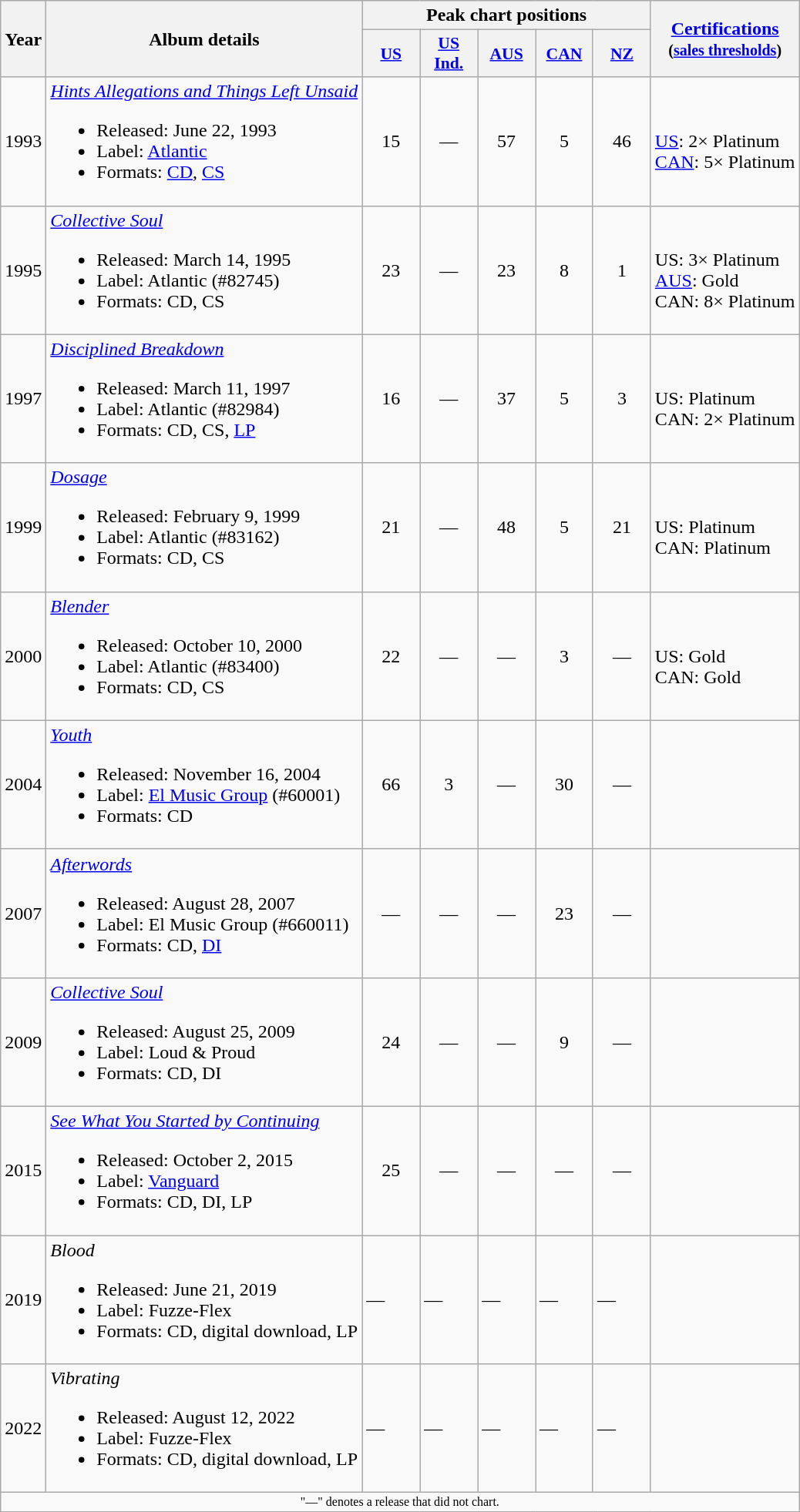<table class="wikitable">
<tr>
<th rowspan="2">Year</th>
<th rowspan="2">Album details</th>
<th colspan="5">Peak chart positions</th>
<th rowspan="2"><a href='#'>Certifications</a><br><small>(<a href='#'>sales thresholds</a>)</small></th>
</tr>
<tr>
<th style="width:3em;font-size:90%"><a href='#'>US</a><br></th>
<th style="width:3em;font-size:90%"><a href='#'>US<br>Ind.</a><br></th>
<th style="width:3em;font-size:90%"><a href='#'>AUS</a><br></th>
<th style="width:3em;font-size:90%"><a href='#'>CAN</a><br></th>
<th style="width:3em;font-size:90%"><a href='#'>NZ</a><br></th>
</tr>
<tr>
<td>1993</td>
<td align="left"><em><a href='#'>Hints Allegations and Things Left Unsaid</a></em><br><ul><li>Released: June 22, 1993</li><li>Label: <a href='#'>Atlantic</a></li><li>Formats: <a href='#'>CD</a>, <a href='#'>CS</a></li></ul></td>
<td align="center">15</td>
<td align="center">—</td>
<td align="center">57</td>
<td align="center">5</td>
<td align="center">46</td>
<td><br><a href='#'>US</a>: 2× Platinum
<br><a href='#'>CAN</a>: 5× Platinum</td>
</tr>
<tr>
<td>1995</td>
<td align="left"><em><a href='#'>Collective Soul</a></em><br><ul><li>Released: March 14, 1995</li><li>Label: Atlantic (#82745)</li><li>Formats: CD, CS</li></ul></td>
<td align="center">23</td>
<td align="center">—</td>
<td align="center">23</td>
<td align="center">8</td>
<td align="center">1</td>
<td><br>US: 3× Platinum<br>
<a href='#'>AUS</a>: Gold
<br>CAN: 8× Platinum</td>
</tr>
<tr>
<td>1997</td>
<td align="left"><em><a href='#'>Disciplined Breakdown</a></em><br><ul><li>Released: March 11, 1997</li><li>Label: Atlantic (#82984)</li><li>Formats: CD, CS, <a href='#'>LP</a></li></ul></td>
<td align="center">16</td>
<td align="center">—</td>
<td align="center">37</td>
<td align="center">5</td>
<td align="center">3</td>
<td><br>US: Platinum
<br>CAN: 2× Platinum</td>
</tr>
<tr>
<td>1999</td>
<td align="left"><em><a href='#'>Dosage</a></em><br><ul><li>Released: February 9, 1999</li><li>Label: Atlantic (#83162)</li><li>Formats: CD, CS</li></ul></td>
<td align="center">21</td>
<td align="center">—</td>
<td align="center">48</td>
<td align="center">5</td>
<td align="center">21</td>
<td><br>US: Platinum
<br>CAN: Platinum</td>
</tr>
<tr>
<td>2000</td>
<td align="left"><em><a href='#'>Blender</a></em><br><ul><li>Released: October 10, 2000</li><li>Label: Atlantic (#83400)</li><li>Formats: CD, CS</li></ul></td>
<td align="center">22</td>
<td align="center">—</td>
<td align="center">—</td>
<td align="center">3</td>
<td align="center">—</td>
<td><br>US: Gold
<br>CAN: Gold</td>
</tr>
<tr>
<td>2004</td>
<td align="left"><em><a href='#'>Youth</a></em><br><ul><li>Released: November 16, 2004</li><li>Label: <a href='#'>El Music Group</a> (#60001)</li><li>Formats: CD</li></ul></td>
<td align="center">66</td>
<td align="center">3</td>
<td align="center">—</td>
<td align="center">30</td>
<td align="center">—</td>
<td></td>
</tr>
<tr>
<td>2007</td>
<td align="left"><em><a href='#'>Afterwords</a></em><br><ul><li>Released: August 28, 2007</li><li>Label: El Music Group (#660011)</li><li>Formats: CD, <a href='#'>DI</a></li></ul></td>
<td align="center">—</td>
<td align="center">—</td>
<td align="center">—</td>
<td align="center">23</td>
<td align="center">—</td>
<td></td>
</tr>
<tr>
<td>2009</td>
<td align="left"><em><a href='#'>Collective Soul</a></em><br><ul><li>Released: August 25, 2009</li><li>Label: Loud & Proud</li><li>Formats: CD, DI</li></ul></td>
<td align="center">24<br></td>
<td align="center">—</td>
<td align="center">—</td>
<td align="center">9</td>
<td align="center">—</td>
<td></td>
</tr>
<tr>
<td>2015</td>
<td align="left"><em><a href='#'>See What You Started by Continuing</a></em><br><ul><li>Released: October 2, 2015</li><li>Label: <a href='#'>Vanguard</a></li><li>Formats: CD, DI, LP</li></ul></td>
<td align="center">25</td>
<td align="center">—</td>
<td align="center">—</td>
<td align="center">—</td>
<td align="center">—</td>
<td></td>
</tr>
<tr>
<td>2019</td>
<td><em>Blood</em><br><ul><li>Released: June 21, 2019</li><li>Label: Fuzze-Flex</li><li>Formats: CD, digital download, LP</li></ul></td>
<td>—</td>
<td>—</td>
<td>—</td>
<td>—</td>
<td>—</td>
</tr>
<tr>
<td>2022</td>
<td><em>Vibrating</em><br><ul><li>Released: August 12, 2022</li><li>Label: Fuzze-Flex</li><li>Formats: CD, digital download, LP</li></ul></td>
<td>—</td>
<td>—</td>
<td>—</td>
<td>—</td>
<td>—</td>
<td></td>
</tr>
<tr>
<td align="center" colspan="12" style="font-size: 8pt">"—" denotes a release that did not chart.</td>
</tr>
</table>
